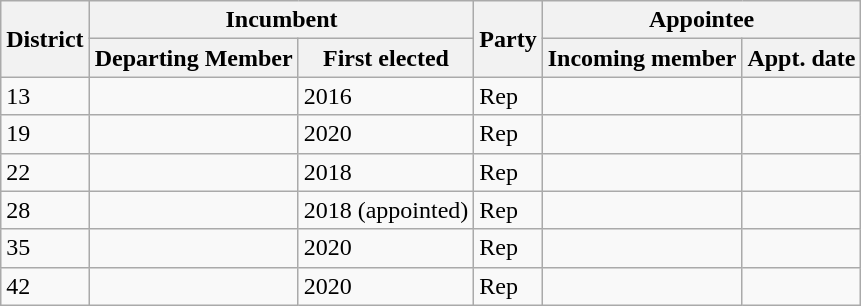<table class="wikitable sortable">
<tr>
<th rowspan="2">District</th>
<th colspan="2">Incumbent</th>
<th rowspan="2">Party</th>
<th colspan="2">Appointee</th>
</tr>
<tr>
<th>Departing Member</th>
<th>First elected</th>
<th>Incoming member</th>
<th>Appt. date</th>
</tr>
<tr>
<td>13</td>
<td></td>
<td>2016</td>
<td>Rep</td>
<td></td>
<td></td>
</tr>
<tr>
<td>19</td>
<td></td>
<td>2020</td>
<td>Rep</td>
<td></td>
<td></td>
</tr>
<tr>
<td>22</td>
<td></td>
<td>2018</td>
<td>Rep</td>
<td></td>
<td></td>
</tr>
<tr>
<td>28</td>
<td></td>
<td>2018 (appointed)</td>
<td>Rep</td>
<td></td>
<td></td>
</tr>
<tr>
<td>35</td>
<td></td>
<td>2020</td>
<td>Rep</td>
<td></td>
<td></td>
</tr>
<tr>
<td>42</td>
<td></td>
<td>2020</td>
<td>Rep</td>
<td></td>
<td></td>
</tr>
</table>
